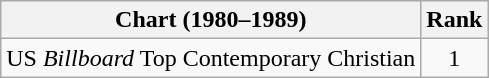<table class="wikitable sortable">
<tr>
<th>Chart (1980–1989)</th>
<th>Rank</th>
</tr>
<tr>
<td>US <em>Billboard</em> Top Contemporary Christian</td>
<td align="center">1</td>
</tr>
</table>
